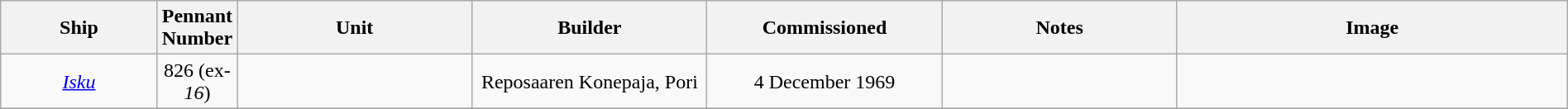<table class="wikitable" border="1" style="width:100%; text-align:center;">
<tr>
<th width="10%">Ship</th>
<th width="5%">Pennant Number</th>
<th width="15%">Unit</th>
<th width="15%">Builder</th>
<th width="15%">Commissioned</th>
<th width="15%">Notes</th>
<th width="80px">Image</th>
</tr>
<tr>
<td><em><a href='#'>Isku</a></em></td>
<td>826 (ex-<em>16</em>)</td>
<td></td>
<td>Reposaaren Konepaja, Pori</td>
<td>4 December 1969</td>
<td></td>
<td></td>
</tr>
<tr>
</tr>
</table>
